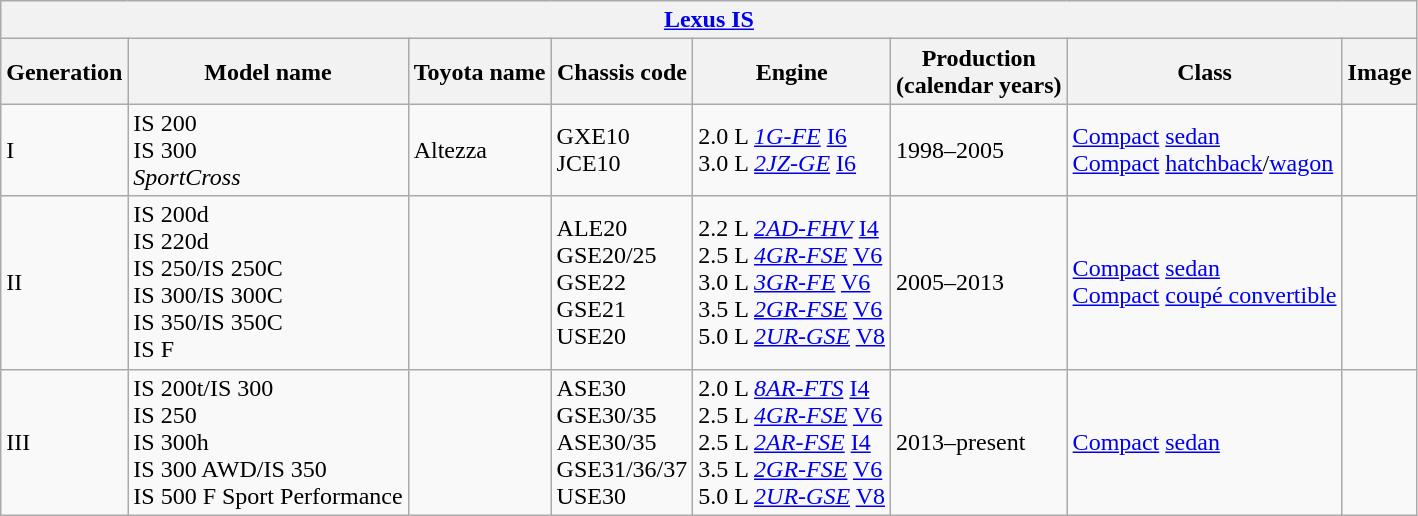<table class="wikitable collapsible" style="font-size:97% style="width:90%; text-align:center">
<tr>
<th colspan=8 align=left><a href='#'>Lexus IS</a></th>
</tr>
<tr>
<th>Generation</th>
<th>Model name</th>
<th>Toyota name</th>
<th>Chassis code</th>
<th>Engine</th>
<th>Production<br>(calendar years)</th>
<th>Class</th>
<th>Image</th>
</tr>
<tr>
<td>I</td>
<td>IS 200<br>IS 300<br><em>SportCross</em></td>
<td>Altezza</td>
<td>GXE10<br>JCE10</td>
<td>2.0 L <em><a href='#'>1G-FE</a></em> <a href='#'>I6</a><br>3.0 L <em><a href='#'>2JZ-GE</a></em> <a href='#'>I6</a></td>
<td>1998–2005</td>
<td><a href='#'>Compact</a> <a href='#'>sedan</a><br><a href='#'>Compact</a> <a href='#'>hatchback</a>/<a href='#'>wagon</a></td>
<td></td>
</tr>
<tr>
<td>II</td>
<td>IS 200d<br>IS 220d<br>IS 250/IS 250C<br>IS 300/IS 300C<br>IS 350/IS 350C<br>IS F</td>
<td></td>
<td>ALE20<br>GSE20/25<br>GSE22<br>GSE21<br>USE20</td>
<td>2.2 L <em><a href='#'>2AD-FHV</a></em> <a href='#'>I4</a><br>2.5 L <em><a href='#'>4GR-FSE</a></em> <a href='#'>V6</a><br>3.0 L <em><a href='#'>3GR-FE</a></em> <a href='#'>V6</a><br>3.5 L <em><a href='#'>2GR-FSE</a></em> <a href='#'>V6</a><br>5.0 L <em><a href='#'>2UR-GSE</a></em> <a href='#'>V8</a></td>
<td>2005–2013</td>
<td><a href='#'>Compact</a> <a href='#'>sedan</a><br><a href='#'>Compact</a> <a href='#'>coupé convertible</a></td>
<td><br></td>
</tr>
<tr>
<td>III</td>
<td>IS 200t/IS 300<br>IS 250<br>IS 300h<br>IS 300 AWD/IS 350<br>IS 500 F Sport Performance</td>
<td></td>
<td>ASE30<br>GSE30/35<br>ASE30/35<br>GSE31/36/37<br>USE30</td>
<td>2.0 L <em><a href='#'>8AR-FTS</a></em> <a href='#'>I4</a><br>2.5 L <em><a href='#'>4GR-FSE</a></em> <a href='#'>V6</a><br>2.5 L <em><a href='#'>2AR-FSE</a></em> <a href='#'>I4</a><br>3.5 L <em><a href='#'>2GR-FSE</a></em> <a href='#'>V6</a><br>5.0 L <em><a href='#'>2UR-GSE</a></em> <a href='#'>V8</a></td>
<td>2013–present</td>
<td><a href='#'>Compact</a> <a href='#'>sedan</a></td>
<td></td>
</tr>
</table>
